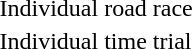<table>
<tr>
<td>Individual road race</td>
<td></td>
<td></td>
<td></td>
</tr>
<tr>
<td>Individual time trial</td>
<td></td>
<td></td>
<td></td>
</tr>
</table>
